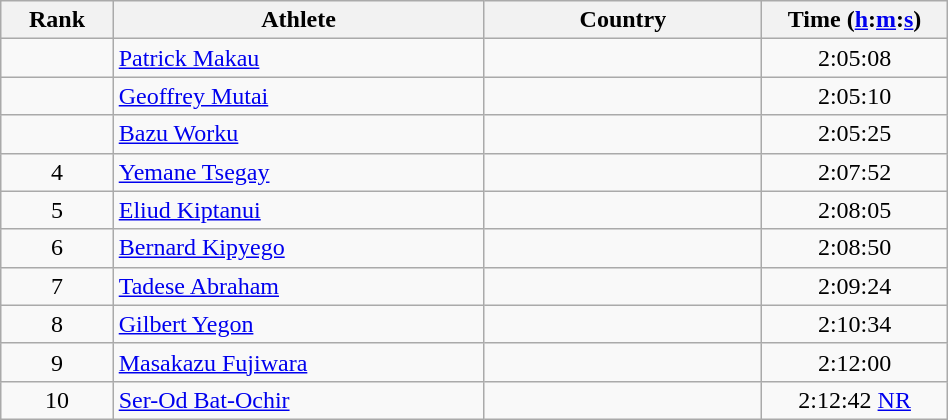<table class="wikitable" width=50%>
<tr>
<th width=5%>Rank</th>
<th width=20%>Athlete</th>
<th width=15%>Country</th>
<th width=10%>Time (<a href='#'>h</a>:<a href='#'>m</a>:<a href='#'>s</a>)</th>
</tr>
<tr align="center">
<td></td>
<td align="left"><a href='#'>Patrick Makau</a></td>
<td align="left"></td>
<td>2:05:08</td>
</tr>
<tr align="center">
<td></td>
<td align="left"><a href='#'>Geoffrey Mutai</a></td>
<td align="left"></td>
<td>2:05:10</td>
</tr>
<tr align="center">
<td></td>
<td align="left"><a href='#'>Bazu Worku</a></td>
<td align="left"></td>
<td>2:05:25</td>
</tr>
<tr align="center">
<td>4</td>
<td align="left"><a href='#'>Yemane Tsegay</a></td>
<td align="left"></td>
<td>2:07:52</td>
</tr>
<tr align="center">
<td>5</td>
<td align="left"><a href='#'>Eliud Kiptanui</a></td>
<td align="left"></td>
<td>2:08:05</td>
</tr>
<tr align="center">
<td>6</td>
<td align="left"><a href='#'>Bernard Kipyego</a></td>
<td align="left"></td>
<td>2:08:50</td>
</tr>
<tr align="center">
<td>7</td>
<td align="left"><a href='#'>Tadese Abraham</a></td>
<td align="left"></td>
<td>2:09:24</td>
</tr>
<tr align="center">
<td>8</td>
<td align="left"><a href='#'>Gilbert Yegon</a></td>
<td align="left"></td>
<td>2:10:34</td>
</tr>
<tr align="center">
<td>9</td>
<td align="left"><a href='#'>Masakazu Fujiwara</a></td>
<td align="left"></td>
<td>2:12:00</td>
</tr>
<tr align="center">
<td>10</td>
<td align="left"><a href='#'>Ser-Od Bat-Ochir</a></td>
<td align="left"></td>
<td>2:12:42 <a href='#'>NR</a></td>
</tr>
</table>
